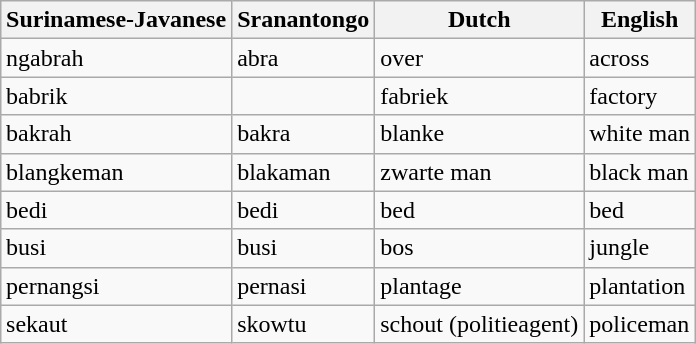<table class="wikitable" style="margin:1em auto;">
<tr>
<th>Surinamese-Javanese</th>
<th>Sranantongo</th>
<th>Dutch</th>
<th>English</th>
</tr>
<tr>
<td>ngabrah</td>
<td>abra</td>
<td>over</td>
<td>across</td>
</tr>
<tr>
<td>babrik</td>
<td></td>
<td>fabriek</td>
<td>factory</td>
</tr>
<tr>
<td>bakrah</td>
<td>bakra</td>
<td>blanke</td>
<td>white man</td>
</tr>
<tr>
<td>blangkeman</td>
<td>blakaman</td>
<td>zwarte man</td>
<td>black man</td>
</tr>
<tr>
<td>bedi</td>
<td>bedi</td>
<td>bed</td>
<td>bed</td>
</tr>
<tr>
<td>busi</td>
<td>busi</td>
<td>bos</td>
<td>jungle</td>
</tr>
<tr>
<td>pernangsi</td>
<td>pernasi</td>
<td>plantage</td>
<td>plantation</td>
</tr>
<tr>
<td>sekaut</td>
<td>skowtu</td>
<td>schout (politieagent)</td>
<td>policeman</td>
</tr>
</table>
